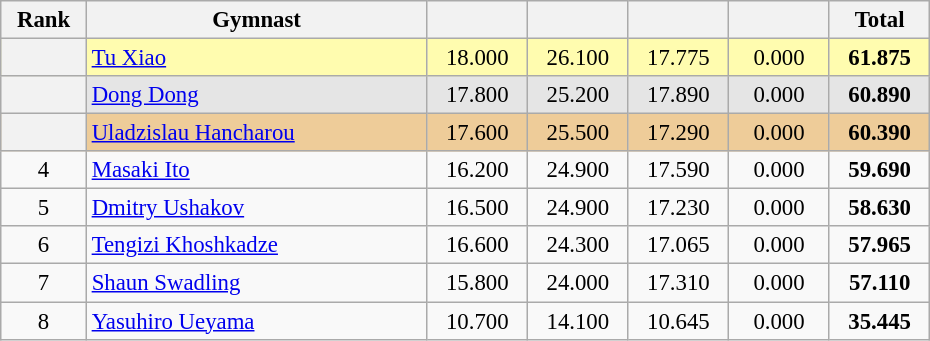<table class="wikitable sortable" style="text-align:center; font-size:95%">
<tr>
<th scope="col" style="width:50px;">Rank</th>
<th scope="col" style="width:220px;">Gymnast</th>
<th scope="col" style="width:60px;"></th>
<th scope="col" style="width:60px;"></th>
<th scopre="col" style="width:60px;"></th>
<th scope="col" style="width: 60px;"></th>
<th scope="col" style="width:60px;">Total</th>
</tr>
<tr style="background:#fffcaf;">
<th scope=row style="text-align:center"></th>
<td style="text-align:left;"> <a href='#'>Tu Xiao</a></td>
<td>18.000</td>
<td>26.100</td>
<td>17.775</td>
<td>0.000</td>
<td><strong>61.875</strong></td>
</tr>
<tr style="background:#e5e5e5;">
<th scope=row style="text-align:center"></th>
<td style="text-align:left;"> <a href='#'>Dong Dong</a></td>
<td>17.800</td>
<td>25.200</td>
<td>17.890</td>
<td>0.000</td>
<td><strong>60.890</strong></td>
</tr>
<tr style="background:#ec9;">
<th scope=row style="text-align:center"></th>
<td style="text-align:left;"> <a href='#'>Uladzislau Hancharou</a></td>
<td>17.600</td>
<td>25.500</td>
<td>17.290</td>
<td>0.000</td>
<td><strong>60.390</strong></td>
</tr>
<tr>
<td scope=row style="text-align:center">4</td>
<td style="text-align:left;"> <a href='#'>Masaki Ito</a></td>
<td>16.200</td>
<td>24.900</td>
<td>17.590</td>
<td>0.000</td>
<td><strong>59.690</strong></td>
</tr>
<tr>
<td scope=row style="text-align:center">5</td>
<td style="text-align:left;"> <a href='#'>Dmitry Ushakov</a></td>
<td>16.500</td>
<td>24.900</td>
<td>17.230</td>
<td>0.000</td>
<td><strong>58.630</strong></td>
</tr>
<tr>
<td scope=row style="text-align:center">6</td>
<td style="text-align:left;"> <a href='#'>Tengizi Khoshkadze</a></td>
<td>16.600</td>
<td>24.300</td>
<td>17.065</td>
<td>0.000</td>
<td><strong>57.965</strong></td>
</tr>
<tr>
<td scope=row style="text-align:center">7</td>
<td style="text-align:left;"> <a href='#'>Shaun Swadling</a></td>
<td>15.800</td>
<td>24.000</td>
<td>17.310</td>
<td>0.000</td>
<td><strong>57.110</strong></td>
</tr>
<tr>
<td scope=row style="text-align:center">8</td>
<td style="text-align:left;"> <a href='#'>Yasuhiro Ueyama</a></td>
<td>10.700</td>
<td>14.100</td>
<td>10.645</td>
<td>0.000</td>
<td><strong>35.445</strong></td>
</tr>
</table>
